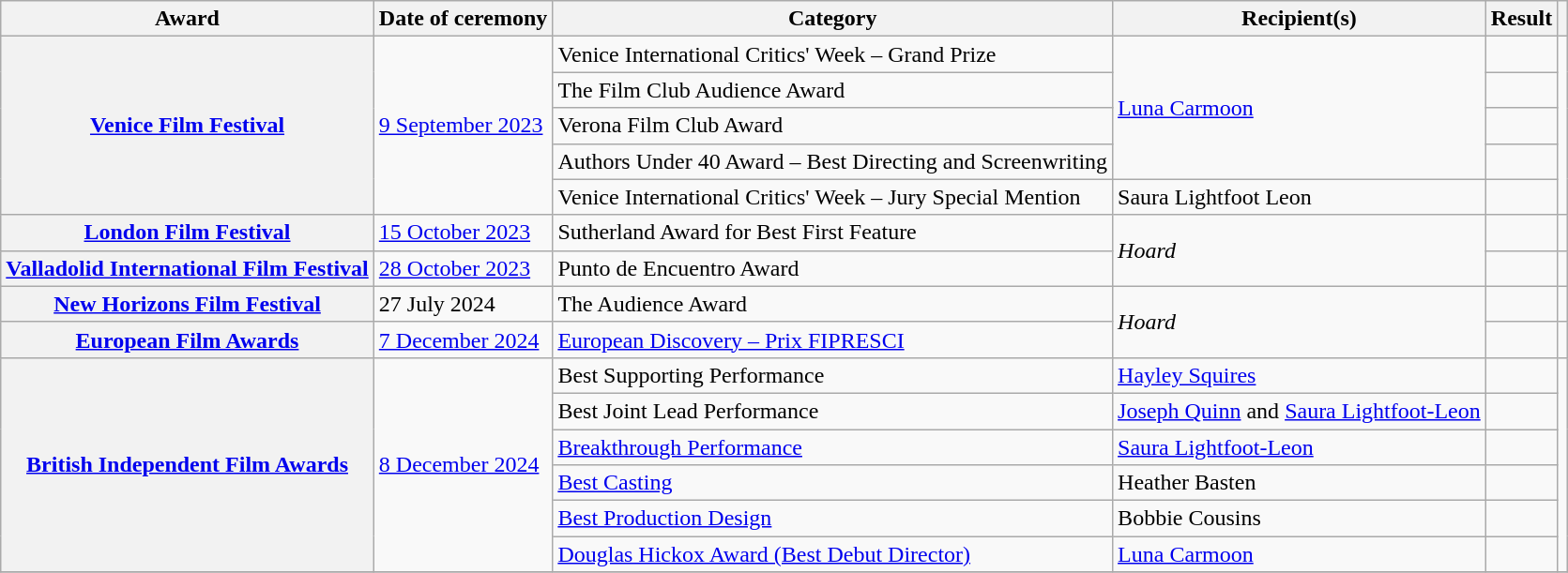<table class="wikitable sortable plainrowheaders">
<tr>
<th scope="col">Award</th>
<th scope="col">Date of ceremony</th>
<th scope="col">Category</th>
<th scope="col">Recipient(s)</th>
<th scope="col">Result</th>
<th scope="col" class="unsortable"></th>
</tr>
<tr>
<th scope="row" rowspan="5"><a href='#'>Venice Film Festival</a></th>
<td rowspan="5"><a href='#'>9 September 2023</a></td>
<td>Venice International Critics' Week – Grand Prize</td>
<td rowspan="4"><a href='#'>Luna Carmoon</a></td>
<td></td>
<td style="text-align:center;" rowspan="5"></td>
</tr>
<tr>
<td>The Film Club Audience Award</td>
<td></td>
</tr>
<tr>
<td>Verona Film Club Award</td>
<td></td>
</tr>
<tr>
<td>Authors Under 40 Award – Best Directing and Screenwriting</td>
<td></td>
</tr>
<tr>
<td>Venice International Critics' Week – Jury Special Mention</td>
<td>Saura Lightfoot Leon</td>
<td></td>
</tr>
<tr>
<th scope="row"><a href='#'>London Film Festival</a></th>
<td><a href='#'>15 October 2023</a></td>
<td>Sutherland Award for Best First Feature</td>
<td rowspan="2"><em>Hoard</em></td>
<td></td>
<td align="center"></td>
</tr>
<tr>
<th scope="row"><a href='#'>Valladolid International Film Festival</a></th>
<td><a href='#'>28 October 2023</a></td>
<td>Punto de Encuentro Award</td>
<td></td>
<td align="center"></td>
</tr>
<tr>
<th scope="row"><a href='#'>New Horizons Film Festival</a></th>
<td>27 July 2024</td>
<td>The Audience Award</td>
<td rowspan="2"><em>Hoard</em></td>
<td></td>
<td></td>
</tr>
<tr>
<th scope="row"><a href='#'>European Film Awards</a></th>
<td><a href='#'>7 December 2024</a></td>
<td><a href='#'>European Discovery – Prix FIPRESCI</a></td>
<td></td>
<td style="text-align:center"></td>
</tr>
<tr>
<th scope="row" rowspan="6"><a href='#'>British Independent Film Awards</a></th>
<td rowspan="6"><a href='#'>8 December 2024</a></td>
<td>Best Supporting Performance</td>
<td><a href='#'>Hayley Squires</a></td>
<td></td>
<td align="center" rowspan="6"></td>
</tr>
<tr>
<td>Best Joint Lead Performance</td>
<td><a href='#'>Joseph Quinn</a> and <a href='#'>Saura Lightfoot-Leon</a></td>
<td></td>
</tr>
<tr>
<td><a href='#'>Breakthrough Performance</a></td>
<td><a href='#'>Saura Lightfoot-Leon</a></td>
<td></td>
</tr>
<tr>
<td><a href='#'>Best Casting</a></td>
<td>Heather Basten</td>
<td></td>
</tr>
<tr>
<td><a href='#'>Best Production Design</a></td>
<td>Bobbie Cousins</td>
<td></td>
</tr>
<tr>
<td><a href='#'>Douglas Hickox Award (Best Debut Director)</a></td>
<td><a href='#'>Luna Carmoon</a></td>
<td></td>
</tr>
<tr>
</tr>
</table>
